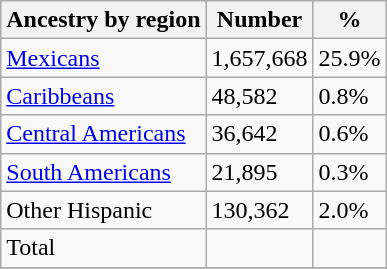<table class="wikitable sortable" style>
<tr>
<th>Ancestry by region</th>
<th>Number</th>
<th>%</th>
</tr>
<tr>
<td><a href='#'>Mexicans</a></td>
<td>1,657,668</td>
<td>25.9%</td>
</tr>
<tr>
<td><a href='#'>Caribbeans</a></td>
<td>48,582</td>
<td>0.8%</td>
</tr>
<tr>
<td><a href='#'>Central Americans</a></td>
<td>36,642</td>
<td>0.6%</td>
</tr>
<tr>
<td><a href='#'>South Americans</a></td>
<td>21,895</td>
<td>0.3%</td>
</tr>
<tr>
<td>Other Hispanic</td>
<td>130,362</td>
<td>2.0%</td>
</tr>
<tr>
<td>Total</td>
<td></td>
<td></td>
</tr>
<tr>
</tr>
</table>
